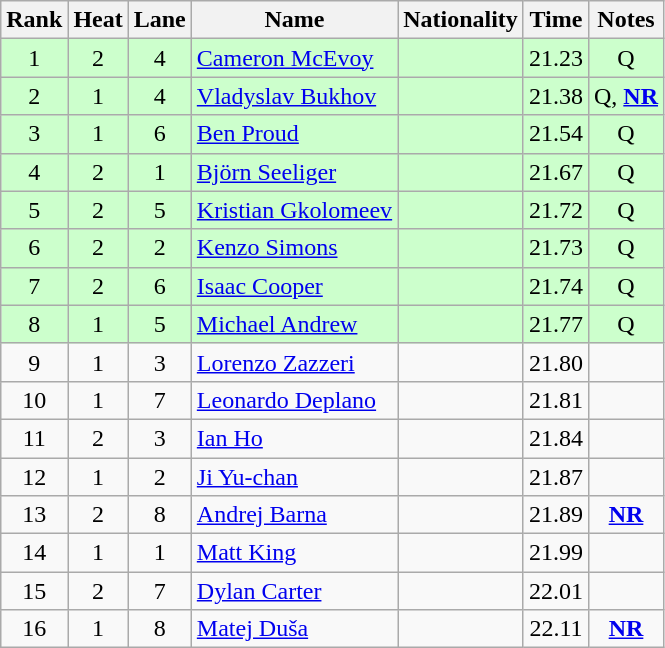<table class="wikitable sortable" style="text-align:center">
<tr>
<th>Rank</th>
<th>Heat</th>
<th>Lane</th>
<th>Name</th>
<th>Nationality</th>
<th>Time</th>
<th>Notes</th>
</tr>
<tr bgcolor=ccffcc>
<td>1</td>
<td>2</td>
<td>4</td>
<td align=left><a href='#'>Cameron McEvoy</a></td>
<td align=left></td>
<td>21.23</td>
<td>Q</td>
</tr>
<tr bgcolor=ccffcc>
<td>2</td>
<td>1</td>
<td>4</td>
<td align=left><a href='#'>Vladyslav Bukhov</a></td>
<td align=left></td>
<td>21.38</td>
<td>Q, <strong><a href='#'>NR</a></strong></td>
</tr>
<tr bgcolor=ccffcc>
<td>3</td>
<td>1</td>
<td>6</td>
<td align=left><a href='#'>Ben Proud</a></td>
<td align=left></td>
<td>21.54</td>
<td>Q</td>
</tr>
<tr bgcolor=ccffcc>
<td>4</td>
<td>2</td>
<td>1</td>
<td align=left><a href='#'>Björn Seeliger</a></td>
<td align=left></td>
<td>21.67</td>
<td>Q</td>
</tr>
<tr bgcolor=ccffcc>
<td>5</td>
<td>2</td>
<td>5</td>
<td align=left><a href='#'>Kristian Gkolomeev</a></td>
<td align=left></td>
<td>21.72</td>
<td>Q</td>
</tr>
<tr bgcolor=ccffcc>
<td>6</td>
<td>2</td>
<td>2</td>
<td align=left><a href='#'>Kenzo Simons</a></td>
<td align=left></td>
<td>21.73</td>
<td>Q</td>
</tr>
<tr bgcolor=ccffcc>
<td>7</td>
<td>2</td>
<td>6</td>
<td align=left><a href='#'>Isaac Cooper</a></td>
<td align=left></td>
<td>21.74</td>
<td>Q</td>
</tr>
<tr bgcolor=ccffcc>
<td>8</td>
<td>1</td>
<td>5</td>
<td align=left><a href='#'>Michael Andrew</a></td>
<td align=left></td>
<td>21.77</td>
<td>Q</td>
</tr>
<tr>
<td>9</td>
<td>1</td>
<td>3</td>
<td align=left><a href='#'>Lorenzo Zazzeri</a></td>
<td align=left></td>
<td>21.80</td>
<td></td>
</tr>
<tr>
<td>10</td>
<td>1</td>
<td>7</td>
<td align=left><a href='#'>Leonardo Deplano</a></td>
<td align=left></td>
<td>21.81</td>
<td></td>
</tr>
<tr>
<td>11</td>
<td>2</td>
<td>3</td>
<td align=left><a href='#'>Ian Ho</a></td>
<td align=left></td>
<td>21.84</td>
<td></td>
</tr>
<tr>
<td>12</td>
<td>1</td>
<td>2</td>
<td align=left><a href='#'>Ji Yu-chan</a></td>
<td align=left></td>
<td>21.87</td>
<td></td>
</tr>
<tr>
<td>13</td>
<td>2</td>
<td>8</td>
<td align=left><a href='#'>Andrej Barna</a></td>
<td align=left></td>
<td>21.89</td>
<td><strong><a href='#'>NR</a></strong></td>
</tr>
<tr>
<td>14</td>
<td>1</td>
<td>1</td>
<td align=left><a href='#'>Matt King</a></td>
<td align=left></td>
<td>21.99</td>
<td></td>
</tr>
<tr>
<td>15</td>
<td>2</td>
<td>7</td>
<td align=left><a href='#'>Dylan Carter</a></td>
<td align=left></td>
<td>22.01</td>
<td></td>
</tr>
<tr>
<td>16</td>
<td>1</td>
<td>8</td>
<td align=left><a href='#'>Matej Duša</a></td>
<td align=left></td>
<td>22.11</td>
<td><strong><a href='#'>NR</a></strong></td>
</tr>
</table>
